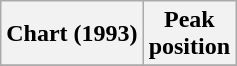<table class="wikitable plainrowheaders" style="text-align:center">
<tr>
<th scope="col">Chart (1993)</th>
<th scope="col">Peak<br>position</th>
</tr>
<tr>
</tr>
</table>
